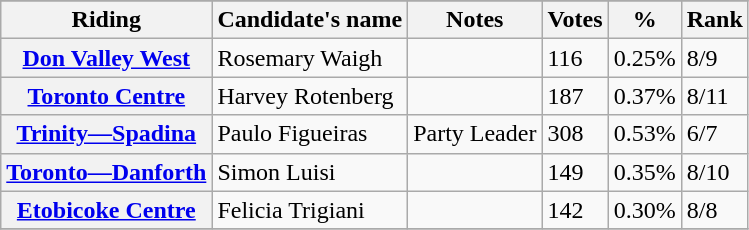<table class="wikitable sortable plainrowheaders">
<tr>
</tr>
<tr>
<th scope="col">Riding</th>
<th scope="col">Candidate's name</th>
<th scope="col">Notes</th>
<th scope="col">Votes</th>
<th scope="col">%</th>
<th scope="col">Rank</th>
</tr>
<tr>
<th scope="row"><a href='#'>Don Valley West</a></th>
<td>Rosemary Waigh</td>
<td></td>
<td>116</td>
<td>0.25%</td>
<td>8/9</td>
</tr>
<tr>
<th scope="row"><a href='#'>Toronto Centre</a></th>
<td>Harvey Rotenberg</td>
<td></td>
<td>187</td>
<td>0.37%</td>
<td>8/11</td>
</tr>
<tr>
<th scope="row"><a href='#'>Trinity—Spadina</a></th>
<td>Paulo Figueiras</td>
<td>Party Leader</td>
<td>308</td>
<td>0.53%</td>
<td>6/7</td>
</tr>
<tr>
<th scope="row"><a href='#'>Toronto—Danforth</a></th>
<td>Simon Luisi</td>
<td></td>
<td>149</td>
<td>0.35%</td>
<td>8/10</td>
</tr>
<tr>
<th scope="row"><a href='#'>Etobicoke Centre</a></th>
<td>Felicia Trigiani</td>
<td></td>
<td>142</td>
<td>0.30%</td>
<td>8/8</td>
</tr>
<tr>
</tr>
</table>
